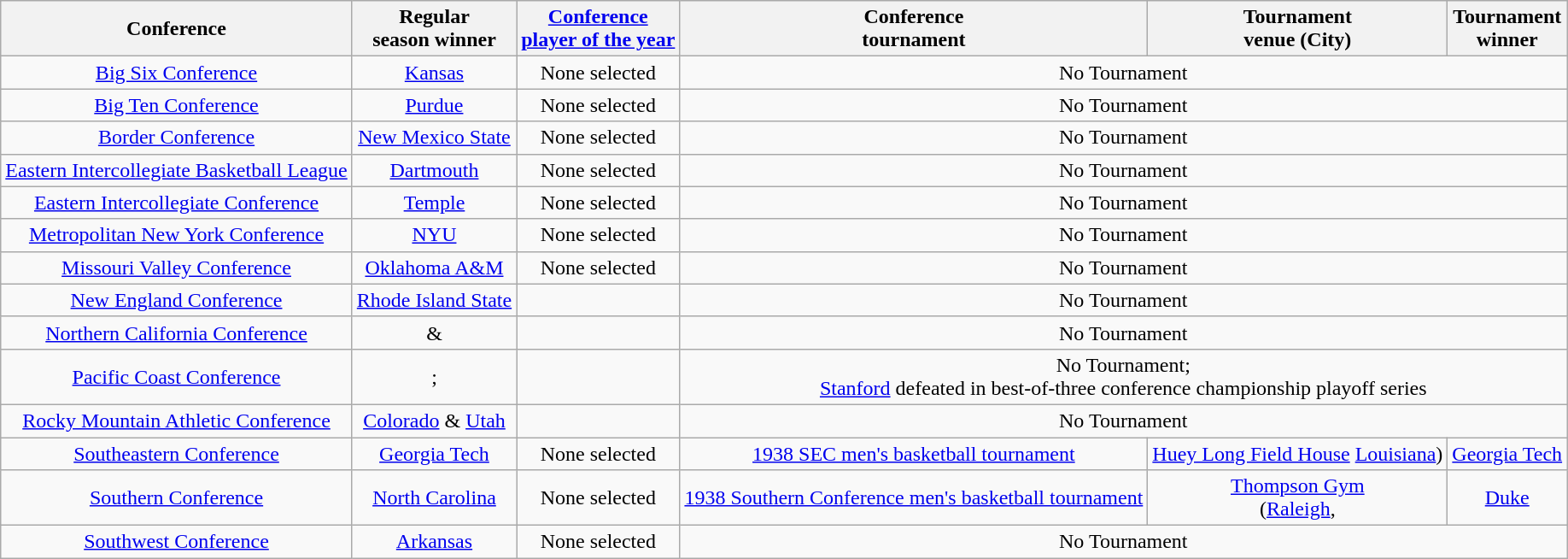<table class="wikitable" style="text-align:center;">
<tr>
<th>Conference</th>
<th>Regular <br> season winner</th>
<th><a href='#'>Conference <br> player of the year</a></th>
<th>Conference <br> tournament</th>
<th>Tournament <br> venue (City)</th>
<th>Tournament <br> winner</th>
</tr>
<tr>
<td><a href='#'>Big Six Conference</a></td>
<td><a href='#'>Kansas</a></td>
<td>None selected</td>
<td colspan=3>No Tournament</td>
</tr>
<tr>
<td><a href='#'>Big Ten Conference</a></td>
<td><a href='#'>Purdue</a></td>
<td>None selected</td>
<td colspan=3>No Tournament</td>
</tr>
<tr>
<td><a href='#'>Border Conference</a></td>
<td><a href='#'>New Mexico State</a></td>
<td>None selected</td>
<td colspan=3>No Tournament</td>
</tr>
<tr>
<td><a href='#'>Eastern Intercollegiate Basketball League</a></td>
<td><a href='#'>Dartmouth</a></td>
<td>None selected</td>
<td colspan=3>No Tournament</td>
</tr>
<tr>
<td><a href='#'>Eastern Intercollegiate Conference</a></td>
<td><a href='#'>Temple</a></td>
<td>None selected</td>
<td colspan=3>No Tournament</td>
</tr>
<tr>
<td><a href='#'>Metropolitan New York Conference</a></td>
<td><a href='#'>NYU</a></td>
<td>None selected</td>
<td colspan=3>No Tournament</td>
</tr>
<tr>
<td><a href='#'>Missouri Valley Conference</a></td>
<td><a href='#'>Oklahoma A&M</a></td>
<td>None selected</td>
<td colspan=3>No Tournament</td>
</tr>
<tr>
<td><a href='#'>New England Conference</a></td>
<td><a href='#'>Rhode Island State</a></td>
<td></td>
<td colspan=3>No Tournament</td>
</tr>
<tr>
<td><a href='#'>Northern California Conference</a></td>
<td> & </td>
<td></td>
<td colspan=3>No Tournament</td>
</tr>
<tr>
<td><a href='#'>Pacific Coast Conference</a></td>
<td>; </td>
<td></td>
<td colspan=3>No Tournament;<br><a href='#'>Stanford</a> defeated  in best-of-three conference championship playoff series</td>
</tr>
<tr>
<td><a href='#'>Rocky Mountain Athletic Conference</a></td>
<td><a href='#'>Colorado</a> & <a href='#'>Utah</a></td>
<td></td>
<td colspan=3>No Tournament</td>
</tr>
<tr>
<td><a href='#'>Southeastern Conference</a></td>
<td><a href='#'>Georgia Tech</a></td>
<td>None selected</td>
<td><a href='#'>1938 SEC men's basketball tournament</a></td>
<td><a href='#'>Huey Long Field House</a>  <a href='#'>Louisiana</a>)</td>
<td><a href='#'>Georgia Tech</a></td>
</tr>
<tr>
<td><a href='#'>Southern Conference</a></td>
<td><a href='#'>North Carolina</a></td>
<td>None selected</td>
<td><a href='#'>1938 Southern Conference men's basketball tournament</a></td>
<td><a href='#'>Thompson Gym</a><br>(<a href='#'>Raleigh</a>, </td>
<td><a href='#'>Duke</a></td>
</tr>
<tr>
<td><a href='#'>Southwest Conference</a></td>
<td><a href='#'>Arkansas</a></td>
<td>None selected</td>
<td colspan=3>No Tournament</td>
</tr>
</table>
